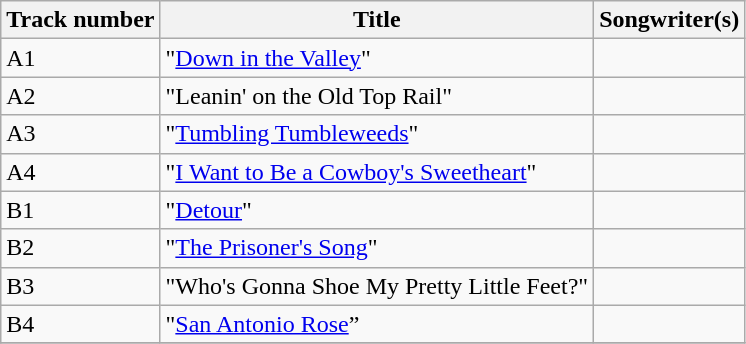<table class="wikitable">
<tr>
<th>Track number</th>
<th>Title</th>
<th>Songwriter(s)</th>
</tr>
<tr>
<td>A1</td>
<td>"<a href='#'>Down in the Valley</a>"</td>
<td></td>
</tr>
<tr>
<td>A2</td>
<td>"Leanin' on the Old Top Rail"</td>
<td></td>
</tr>
<tr>
<td>A3</td>
<td>"<a href='#'>Tumbling Tumbleweeds</a>"</td>
<td></td>
</tr>
<tr>
<td>A4</td>
<td>"<a href='#'>I Want to Be a Cowboy's Sweetheart</a>"</td>
<td></td>
</tr>
<tr>
<td>B1</td>
<td>"<a href='#'>Detour</a>"</td>
<td></td>
</tr>
<tr>
<td>B2</td>
<td>"<a href='#'>The Prisoner's Song</a>"</td>
<td></td>
</tr>
<tr>
<td>B3</td>
<td>"Who's Gonna Shoe My Pretty Little Feet?"</td>
<td></td>
</tr>
<tr>
<td>B4</td>
<td>"<a href='#'>San Antonio Rose</a>”</td>
<td></td>
</tr>
<tr>
</tr>
</table>
